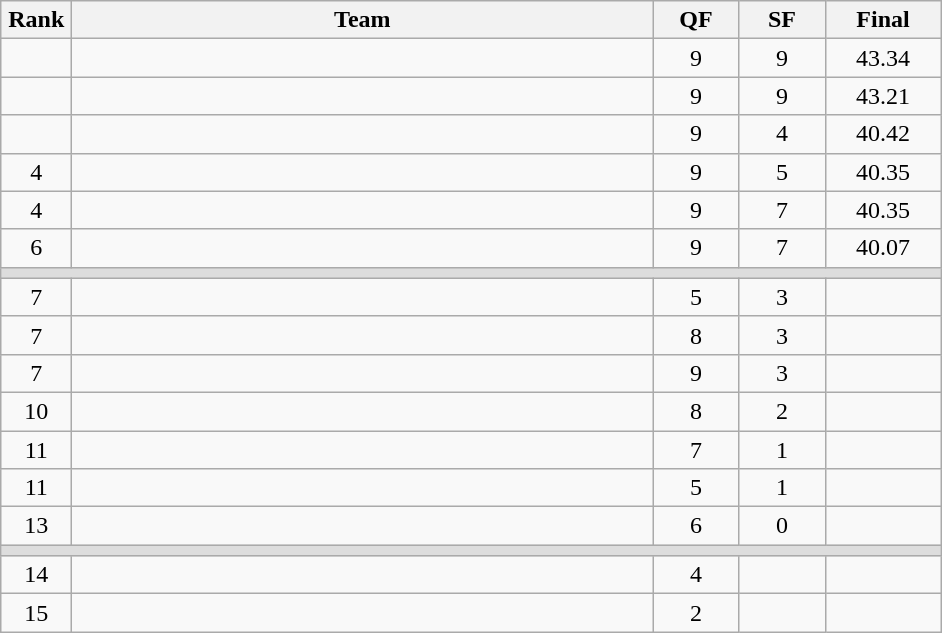<table class=wikitable style="text-align:center">
<tr>
<th width=40>Rank</th>
<th width=380>Team</th>
<th width=50>QF</th>
<th width=50>SF</th>
<th width=70>Final</th>
</tr>
<tr>
<td></td>
<td align=left></td>
<td>9</td>
<td>9</td>
<td>43.34</td>
</tr>
<tr>
<td></td>
<td align=left></td>
<td>9</td>
<td>9</td>
<td>43.21</td>
</tr>
<tr>
<td></td>
<td align=left></td>
<td>9</td>
<td>4</td>
<td>40.42</td>
</tr>
<tr>
<td>4</td>
<td align=left></td>
<td>9</td>
<td>5</td>
<td>40.35</td>
</tr>
<tr>
<td>4</td>
<td align=left></td>
<td>9</td>
<td>7</td>
<td>40.35</td>
</tr>
<tr>
<td>6</td>
<td align=left></td>
<td>9</td>
<td>7</td>
<td>40.07</td>
</tr>
<tr bgcolor=#DDDDDD>
<td colspan=5></td>
</tr>
<tr>
<td>7</td>
<td align=left></td>
<td>5</td>
<td>3</td>
<td></td>
</tr>
<tr>
<td>7</td>
<td align=left></td>
<td>8</td>
<td>3</td>
<td></td>
</tr>
<tr>
<td>7</td>
<td align=left></td>
<td>9</td>
<td>3</td>
<td></td>
</tr>
<tr>
<td>10</td>
<td align=left></td>
<td>8</td>
<td>2</td>
<td></td>
</tr>
<tr>
<td>11</td>
<td align=left></td>
<td>7</td>
<td>1</td>
<td></td>
</tr>
<tr>
<td>11</td>
<td align=left></td>
<td>5</td>
<td>1</td>
<td></td>
</tr>
<tr>
<td>13</td>
<td align=left></td>
<td>6</td>
<td>0</td>
<td></td>
</tr>
<tr bgcolor=#DDDDDD>
<td colspan=5></td>
</tr>
<tr>
<td>14</td>
<td align=left></td>
<td>4</td>
<td></td>
<td></td>
</tr>
<tr>
<td>15</td>
<td align=left></td>
<td>2</td>
<td></td>
<td></td>
</tr>
</table>
